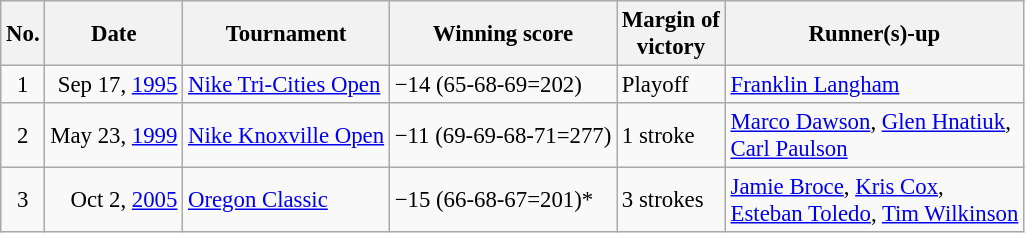<table class="wikitable" style="font-size:95%;">
<tr>
<th>No.</th>
<th>Date</th>
<th>Tournament</th>
<th>Winning score</th>
<th>Margin of<br>victory</th>
<th>Runner(s)-up</th>
</tr>
<tr>
<td align=center>1</td>
<td align=right>Sep 17, <a href='#'>1995</a></td>
<td><a href='#'>Nike Tri-Cities Open</a></td>
<td>−14 (65-68-69=202)</td>
<td>Playoff</td>
<td> <a href='#'>Franklin Langham</a></td>
</tr>
<tr>
<td align=center>2</td>
<td align=right>May 23, <a href='#'>1999</a></td>
<td><a href='#'>Nike Knoxville Open</a></td>
<td>−11 (69-69-68-71=277)</td>
<td>1 stroke</td>
<td> <a href='#'>Marco Dawson</a>,  <a href='#'>Glen Hnatiuk</a>,<br> <a href='#'>Carl Paulson</a></td>
</tr>
<tr>
<td align=center>3</td>
<td align=right>Oct 2, <a href='#'>2005</a></td>
<td><a href='#'>Oregon Classic</a></td>
<td>−15 (66-68-67=201)*</td>
<td>3 strokes</td>
<td> <a href='#'>Jamie Broce</a>,  <a href='#'>Kris Cox</a>,<br> <a href='#'>Esteban Toledo</a>,  <a href='#'>Tim Wilkinson</a></td>
</tr>
</table>
